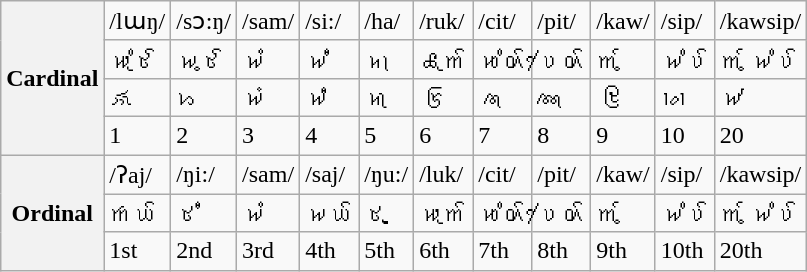<table class="wikitable">
<tr>
<th rowspan="4">Cardinal</th>
<td>/lɯŋ/</td>
<td>/sɔ:ŋ/</td>
<td>/sam/</td>
<td>/si:/</td>
<td>/ha/</td>
<td>/ruk/</td>
<td>/cit/</td>
<td>/pit/</td>
<td>/kaw/</td>
<td>/sip/</td>
<td>/kawsip/</td>
</tr>
<tr>
<td>𑜎𑜢𑜤𑜂𑜫</td>
<td>𑜏𑜨𑜂𑜫</td>
<td>𑜏𑜪</td>
<td>𑜏𑜣</td>
<td>𑜑𑜡</td>
<td>𑜍𑜤𑜀𑜫</td>
<td>𑜋𑜢𑜄𑜫</td>
<td>𑜆𑜦𑜄𑜫</td>
<td>𑜀𑜟𑜨</td>
<td>𑜏𑜢𑜆𑜫</td>
<td>𑜀𑜟𑜨 𑜏𑜢𑜆𑜫</td>
</tr>
<tr>
<td>𑜱</td>
<td>𑜲</td>
<td>𑜳</td>
<td>𑜴</td>
<td>𑜵</td>
<td>𑜶</td>
<td>𑜷</td>
<td>𑜸</td>
<td>𑜹</td>
<td>𑜺</td>
<td>𑜻</td>
</tr>
<tr>
<td>1</td>
<td>2</td>
<td>3</td>
<td>4</td>
<td>5</td>
<td>6</td>
<td>7</td>
<td>8</td>
<td>9</td>
<td>10</td>
<td>20</td>
</tr>
<tr>
<th rowspan="3">Ordinal</th>
<td>/ʔaj/</td>
<td>/ŋi:/</td>
<td>/sam/</td>
<td>/saj/</td>
<td>/ŋu:/</td>
<td>/luk/</td>
<td>/cit/</td>
<td>/pit/</td>
<td>/kaw/</td>
<td>/sip/</td>
<td>/kawsip/</td>
</tr>
<tr>
<td>𑜒𑜊𑜫</td>
<td>𑜂𑜣</td>
<td>𑜏𑜪</td>
<td>𑜏𑜊𑜫</td>
<td>𑜂𑜥</td>
<td>𑜎𑜤𑜀𑜫</td>
<td>𑜋𑜢𑜄𑜫</td>
<td>𑜆𑜦𑜄𑜫</td>
<td>𑜀𑜟𑜨</td>
<td>𑜏𑜢𑜆𑜫</td>
<td>𑜀𑜟𑜨 𑜏𑜢𑜆𑜫</td>
</tr>
<tr>
<td>1st</td>
<td>2nd</td>
<td>3rd</td>
<td>4th</td>
<td>5th</td>
<td>6th</td>
<td>7th</td>
<td>8th</td>
<td>9th</td>
<td>10th</td>
<td>20th</td>
</tr>
</table>
